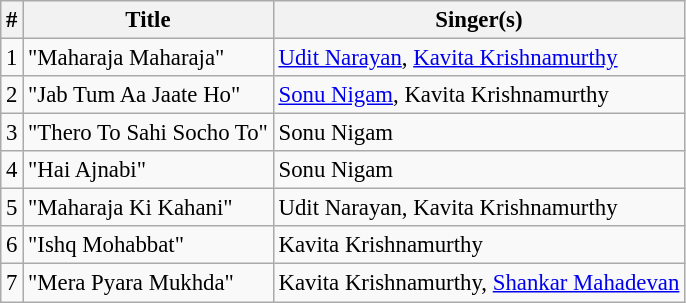<table class="wikitable" style="font-size:95%;">
<tr>
<th>#</th>
<th>Title</th>
<th>Singer(s)</th>
</tr>
<tr>
<td>1</td>
<td>"Maharaja Maharaja"</td>
<td><a href='#'>Udit Narayan</a>, <a href='#'>Kavita Krishnamurthy</a></td>
</tr>
<tr>
<td>2</td>
<td>"Jab Tum Aa Jaate Ho"</td>
<td><a href='#'>Sonu Nigam</a>, Kavita Krishnamurthy</td>
</tr>
<tr>
<td>3</td>
<td>"Thero To Sahi Socho To"</td>
<td>Sonu Nigam</td>
</tr>
<tr>
<td>4</td>
<td>"Hai Ajnabi"</td>
<td>Sonu Nigam</td>
</tr>
<tr>
<td>5</td>
<td>"Maharaja Ki Kahani"</td>
<td>Udit Narayan, Kavita Krishnamurthy</td>
</tr>
<tr>
<td>6</td>
<td>"Ishq Mohabbat"</td>
<td>Kavita Krishnamurthy</td>
</tr>
<tr>
<td>7</td>
<td>"Mera Pyara Mukhda"</td>
<td>Kavita Krishnamurthy, <a href='#'>Shankar Mahadevan</a></td>
</tr>
</table>
